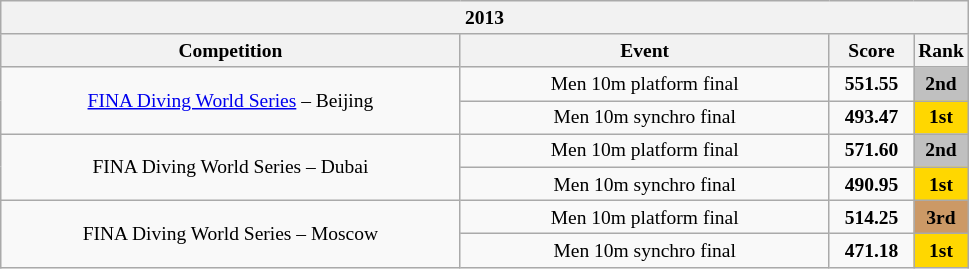<table class="wikitable" style="text-align:center; font-size:small;">
<tr>
<th colspan="4"><strong>2013</strong></th>
</tr>
<tr>
<th width="300">Competition<br></th>
<th width="240">Event</th>
<th width="50">Score</th>
<th width="30">Rank</th>
</tr>
<tr>
<td rowspan="2"><a href='#'>FINA Diving World Series</a> – Beijing</td>
<td>Men 10m platform final</td>
<td><strong>551.55</strong></td>
<td bgcolor="silver"><strong>2nd</strong></td>
</tr>
<tr>
<td>Men 10m synchro final</td>
<td><strong>493.47</strong></td>
<td bgcolor="gold"><strong>1st</strong></td>
</tr>
<tr>
<td rowspan="2">FINA Diving World Series – Dubai</td>
<td>Men 10m platform final</td>
<td><strong>571.60</strong></td>
<td bgcolor="silver"><strong>2nd</strong></td>
</tr>
<tr>
<td>Men 10m synchro final</td>
<td><strong>490.95</strong></td>
<td bgcolor="gold"><strong>1st</strong></td>
</tr>
<tr>
<td rowspan="2">FINA Diving World Series – Moscow</td>
<td>Men 10m platform final</td>
<td><strong>514.25</strong></td>
<td bgcolor="cc9966"><strong>3rd</strong></td>
</tr>
<tr>
<td>Men 10m synchro final</td>
<td><strong>471.18</strong></td>
<td bgcolor="gold"><strong>1st</strong></td>
</tr>
</table>
